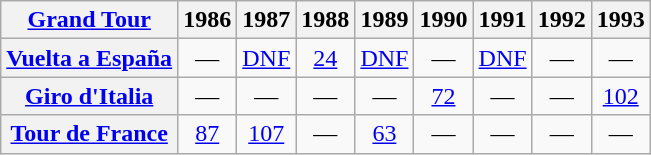<table class="wikitable plainrowheaders">
<tr>
<th scope="col"><a href='#'>Grand Tour</a></th>
<th scope="col">1986</th>
<th scope="col">1987</th>
<th scope="col">1988</th>
<th scope="col">1989</th>
<th scope="col">1990</th>
<th scope="col">1991</th>
<th scope="col">1992</th>
<th scope="col">1993</th>
</tr>
<tr style="text-align:center;">
<th scope="row"> <a href='#'>Vuelta a España</a></th>
<td>—</td>
<td><a href='#'>DNF</a></td>
<td><a href='#'>24</a></td>
<td><a href='#'>DNF</a></td>
<td>—</td>
<td><a href='#'>DNF</a></td>
<td>—</td>
<td>—</td>
</tr>
<tr style="text-align:center;">
<th scope="row"> <a href='#'>Giro d'Italia</a></th>
<td>—</td>
<td>—</td>
<td>—</td>
<td>—</td>
<td><a href='#'>72</a></td>
<td>—</td>
<td>—</td>
<td><a href='#'>102</a></td>
</tr>
<tr style="text-align:center;">
<th scope="row"> <a href='#'>Tour de France</a></th>
<td><a href='#'>87</a></td>
<td><a href='#'>107</a></td>
<td>—</td>
<td><a href='#'>63</a></td>
<td>—</td>
<td>—</td>
<td>—</td>
<td>—</td>
</tr>
</table>
